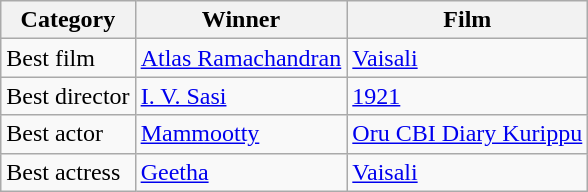<table class="wikitable">
<tr>
<th>Category</th>
<th>Winner</th>
<th>Film</th>
</tr>
<tr>
<td>Best film</td>
<td><a href='#'>Atlas Ramachandran</a></td>
<td><a href='#'>Vaisali</a></td>
</tr>
<tr>
<td>Best director</td>
<td><a href='#'>I. V. Sasi</a></td>
<td><a href='#'>1921</a></td>
</tr>
<tr>
<td>Best actor</td>
<td><a href='#'>Mammootty</a></td>
<td><a href='#'>Oru CBI Diary Kurippu</a></td>
</tr>
<tr>
<td>Best actress</td>
<td><a href='#'>Geetha</a></td>
<td><a href='#'>Vaisali</a></td>
</tr>
</table>
